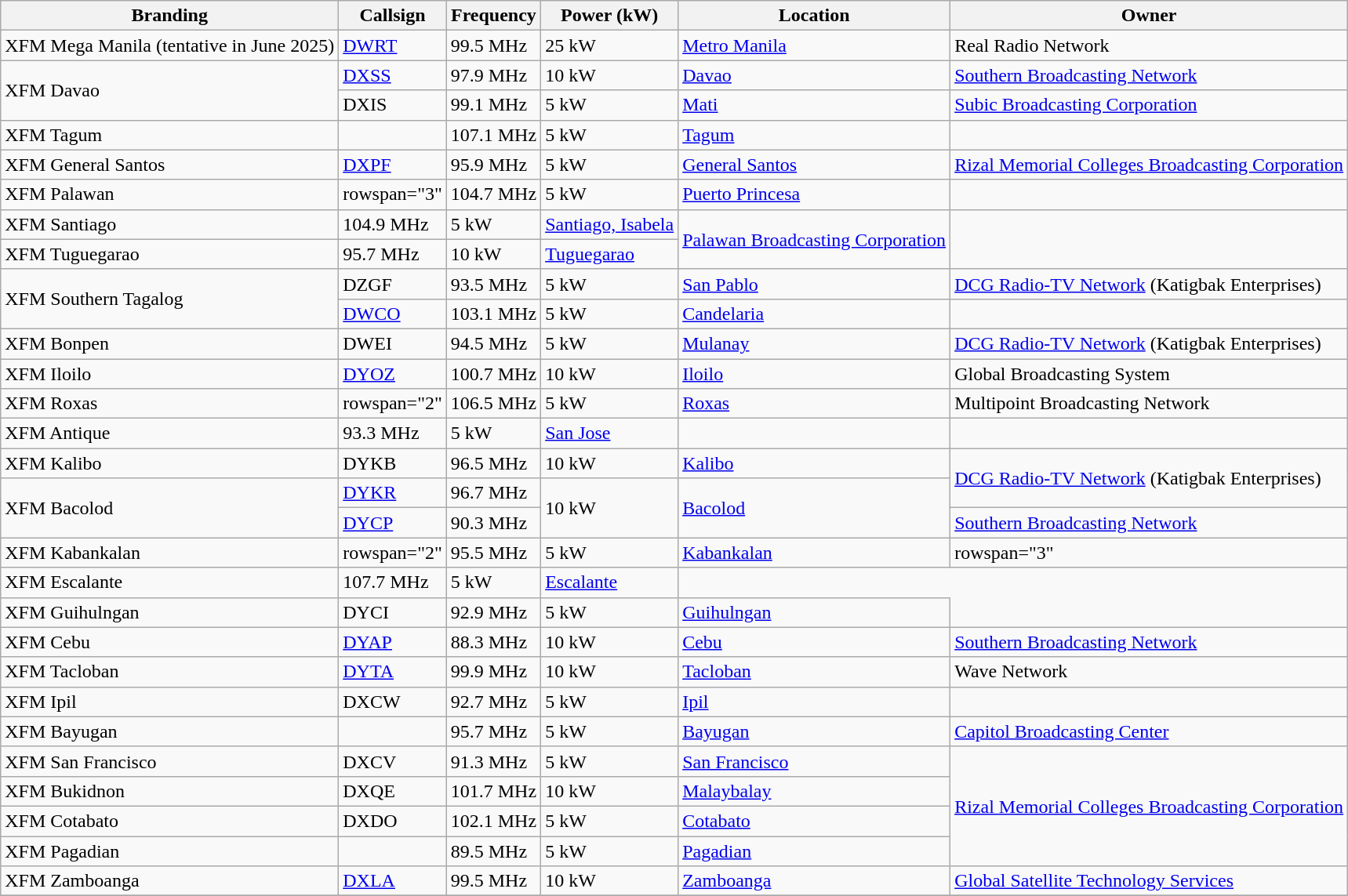<table class="wikitable">
<tr>
<th>Branding</th>
<th>Callsign</th>
<th>Frequency</th>
<th>Power (kW)</th>
<th>Location</th>
<th>Owner</th>
</tr>
<tr>
<td>XFM Mega Manila (tentative in June 2025)</td>
<td><a href='#'>DWRT</a></td>
<td>99.5 MHz</td>
<td>25 kW</td>
<td><a href='#'>Metro Manila</a></td>
<td>Real Radio Network</td>
</tr>
<tr>
<td rowspan="2">XFM Davao</td>
<td><a href='#'>DXSS</a></td>
<td>97.9 MHz</td>
<td>10 kW</td>
<td><a href='#'>Davao</a></td>
<td><a href='#'>Southern Broadcasting Network</a></td>
</tr>
<tr>
<td>DXIS</td>
<td>99.1 MHz</td>
<td>5 kW</td>
<td><a href='#'>Mati</a></td>
<td><a href='#'>Subic Broadcasting Corporation</a></td>
</tr>
<tr>
<td>XFM Tagum</td>
<td></td>
<td>107.1 MHz</td>
<td>5 kW</td>
<td><a href='#'>Tagum</a></td>
<td></td>
</tr>
<tr>
<td>XFM General Santos</td>
<td><a href='#'>DXPF</a></td>
<td>95.9 MHz</td>
<td>5 kW</td>
<td><a href='#'>General Santos</a></td>
<td><a href='#'>Rizal Memorial Colleges Broadcasting Corporation</a></td>
</tr>
<tr>
<td>XFM Palawan</td>
<td>rowspan="3" </td>
<td>104.7 MHz</td>
<td>5 kW</td>
<td><a href='#'>Puerto Princesa</a></td>
<td></td>
</tr>
<tr>
<td>XFM Santiago</td>
<td>104.9 MHz</td>
<td>5 kW</td>
<td><a href='#'>Santiago, Isabela</a></td>
<td rowspan="2"><a href='#'>Palawan Broadcasting Corporation</a></td>
</tr>
<tr>
<td>XFM Tuguegarao</td>
<td>95.7 MHz</td>
<td>10 kW</td>
<td><a href='#'>Tuguegarao</a></td>
</tr>
<tr>
<td rowspan="2">XFM Southern Tagalog</td>
<td>DZGF</td>
<td>93.5 MHz</td>
<td>5 kW</td>
<td><a href='#'>San Pablo</a></td>
<td><a href='#'>DCG Radio-TV Network</a> (Katigbak Enterprises)</td>
</tr>
<tr>
<td><a href='#'>DWCO</a></td>
<td>103.1 MHz</td>
<td>5 kW</td>
<td><a href='#'>Candelaria</a></td>
<td></td>
</tr>
<tr>
<td>XFM Bonpen</td>
<td>DWEI</td>
<td>94.5 MHz</td>
<td>5 kW</td>
<td><a href='#'>Mulanay</a></td>
<td><a href='#'>DCG Radio-TV Network</a> (Katigbak Enterprises)</td>
</tr>
<tr>
<td>XFM Iloilo</td>
<td><a href='#'>DYOZ</a></td>
<td>100.7 MHz</td>
<td>10 kW</td>
<td><a href='#'>Iloilo</a></td>
<td>Global Broadcasting System</td>
</tr>
<tr>
<td>XFM Roxas</td>
<td>rowspan="2" </td>
<td>106.5 MHz</td>
<td>5 kW</td>
<td><a href='#'>Roxas</a></td>
<td>Multipoint Broadcasting Network</td>
</tr>
<tr>
<td>XFM Antique</td>
<td>93.3 MHz</td>
<td>5 kW</td>
<td><a href='#'>San Jose</a></td>
<td></td>
</tr>
<tr>
<td>XFM Kalibo</td>
<td>DYKB</td>
<td>96.5 MHz</td>
<td>10 kW</td>
<td><a href='#'>Kalibo</a></td>
<td rowspan="2"><a href='#'>DCG Radio-TV Network</a> (Katigbak Enterprises)</td>
</tr>
<tr>
<td rowspan="2">XFM Bacolod</td>
<td><a href='#'>DYKR</a></td>
<td>96.7 MHz</td>
<td rowspan="2">10 kW</td>
<td rowspan="2"><a href='#'>Bacolod</a></td>
</tr>
<tr>
<td><a href='#'>DYCP</a></td>
<td>90.3 MHz</td>
<td><a href='#'>Southern Broadcasting Network</a></td>
</tr>
<tr>
<td>XFM Kabankalan</td>
<td>rowspan="2" </td>
<td>95.5 MHz</td>
<td>5 kW</td>
<td><a href='#'>Kabankalan</a></td>
<td>rowspan="3" </td>
</tr>
<tr>
<td>XFM Escalante</td>
<td>107.7 MHz</td>
<td>5 kW</td>
<td><a href='#'>Escalante</a></td>
</tr>
<tr>
<td>XFM Guihulngan</td>
<td>DYCI</td>
<td>92.9 MHz</td>
<td>5 kW</td>
<td><a href='#'>Guihulngan</a></td>
</tr>
<tr>
<td>XFM Cebu</td>
<td><a href='#'>DYAP</a></td>
<td>88.3 MHz</td>
<td>10 kW</td>
<td><a href='#'>Cebu</a></td>
<td><a href='#'>Southern Broadcasting Network</a></td>
</tr>
<tr>
<td>XFM Tacloban</td>
<td><a href='#'>DYTA</a></td>
<td>99.9 MHz</td>
<td>10 kW</td>
<td><a href='#'>Tacloban</a></td>
<td>Wave Network</td>
</tr>
<tr>
<td>XFM Ipil</td>
<td>DXCW</td>
<td>92.7 MHz</td>
<td>5 kW</td>
<td><a href='#'>Ipil</a></td>
<td></td>
</tr>
<tr>
<td>XFM Bayugan</td>
<td></td>
<td>95.7 MHz</td>
<td>5 kW</td>
<td><a href='#'>Bayugan</a></td>
<td><a href='#'>Capitol Broadcasting Center</a></td>
</tr>
<tr>
<td>XFM San Francisco</td>
<td>DXCV</td>
<td>91.3 MHz</td>
<td>5 kW</td>
<td><a href='#'>San Francisco</a></td>
<td rowspan="4"><a href='#'>Rizal Memorial Colleges Broadcasting Corporation</a></td>
</tr>
<tr>
<td>XFM Bukidnon</td>
<td>DXQE</td>
<td>101.7 MHz</td>
<td>10 kW</td>
<td><a href='#'>Malaybalay</a></td>
</tr>
<tr>
<td>XFM Cotabato</td>
<td>DXDO</td>
<td>102.1 MHz</td>
<td>5 kW</td>
<td><a href='#'>Cotabato</a></td>
</tr>
<tr>
<td>XFM Pagadian</td>
<td></td>
<td>89.5 MHz</td>
<td>5 kW</td>
<td><a href='#'>Pagadian</a></td>
</tr>
<tr>
<td>XFM Zamboanga</td>
<td><a href='#'>DXLA</a></td>
<td>99.5 MHz</td>
<td>10 kW</td>
<td><a href='#'>Zamboanga</a></td>
<td><a href='#'>Global Satellite Technology Services</a></td>
</tr>
<tr>
</tr>
</table>
